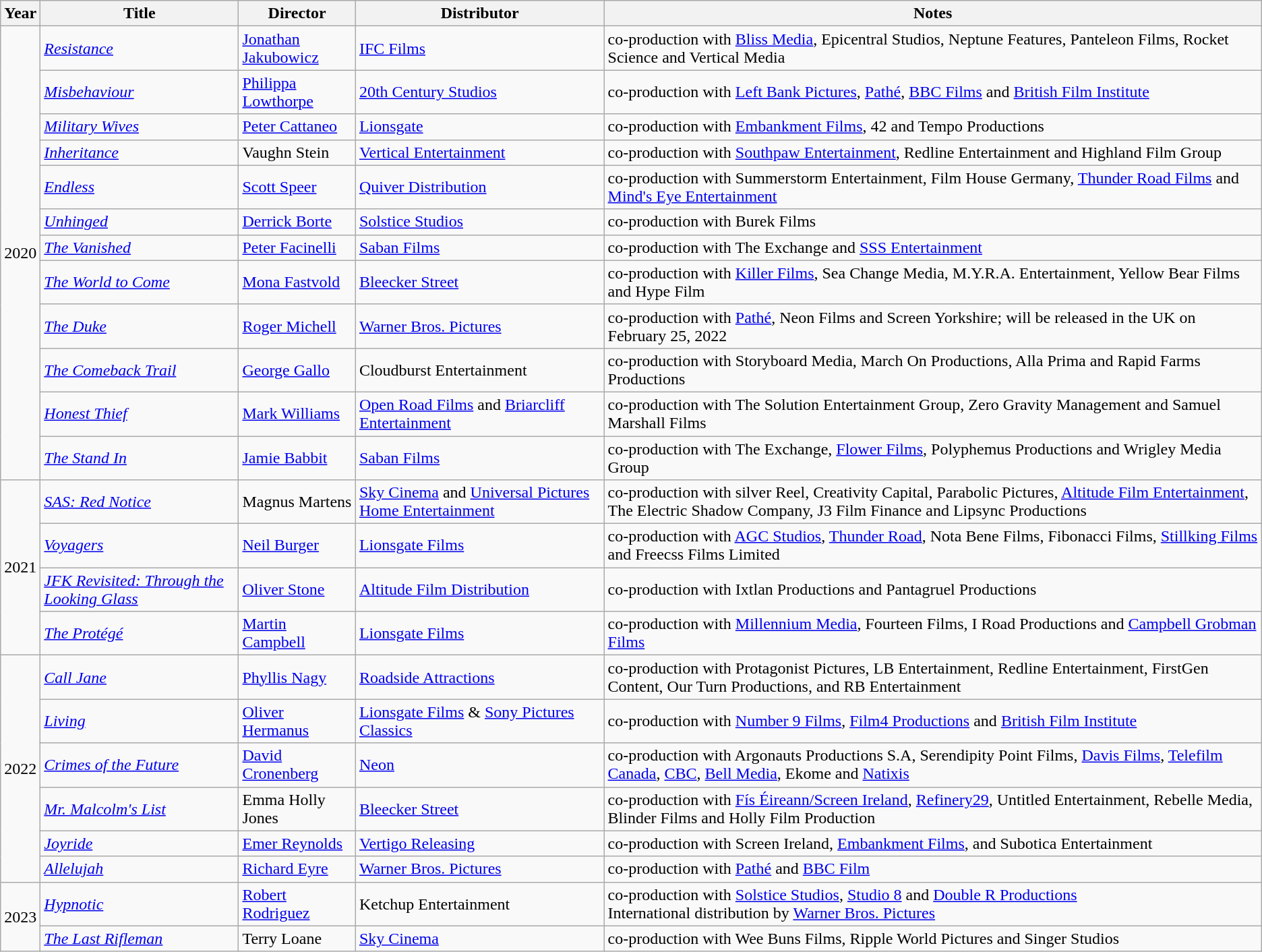<table class="wikitable sortable">
<tr>
<th>Year</th>
<th>Title</th>
<th>Director</th>
<th>Distributor</th>
<th>Notes</th>
</tr>
<tr>
<td rowspan="12">2020</td>
<td><em><a href='#'>Resistance</a></em></td>
<td><a href='#'>Jonathan Jakubowicz</a></td>
<td><a href='#'>IFC Films</a></td>
<td>co-production with <a href='#'>Bliss Media</a>, Epicentral Studios, Neptune Features, Panteleon Films, Rocket Science and Vertical Media</td>
</tr>
<tr>
<td><em><a href='#'>Misbehaviour</a></em></td>
<td><a href='#'>Philippa Lowthorpe</a></td>
<td><a href='#'>20th Century Studios</a></td>
<td>co-production with <a href='#'>Left Bank Pictures</a>, <a href='#'>Pathé</a>, <a href='#'>BBC Films</a> and <a href='#'>British Film Institute</a></td>
</tr>
<tr>
<td><em><a href='#'>Military Wives</a></em></td>
<td><a href='#'>Peter Cattaneo</a></td>
<td><a href='#'>Lionsgate</a></td>
<td>co-production with <a href='#'>Embankment Films</a>, 42 and Tempo Productions</td>
</tr>
<tr>
<td><em><a href='#'>Inheritance</a></em></td>
<td>Vaughn Stein</td>
<td><a href='#'>Vertical Entertainment</a></td>
<td>co-production with <a href='#'>Southpaw Entertainment</a>, Redline Entertainment and Highland Film Group</td>
</tr>
<tr>
<td><em><a href='#'>Endless</a></em></td>
<td><a href='#'>Scott Speer</a></td>
<td><a href='#'>Quiver Distribution</a></td>
<td>co-production with Summerstorm Entertainment, Film House Germany, <a href='#'>Thunder Road Films</a> and <a href='#'>Mind's Eye Entertainment</a></td>
</tr>
<tr>
<td><em><a href='#'>Unhinged</a></em></td>
<td><a href='#'>Derrick Borte</a></td>
<td><a href='#'>Solstice Studios</a></td>
<td>co-production with Burek Films</td>
</tr>
<tr>
<td><em><a href='#'>The Vanished</a></em></td>
<td><a href='#'>Peter Facinelli</a></td>
<td><a href='#'>Saban Films</a></td>
<td>co-production with The Exchange and <a href='#'>SSS Entertainment</a></td>
</tr>
<tr>
<td><em><a href='#'>The World to Come</a></em></td>
<td><a href='#'>Mona Fastvold</a></td>
<td><a href='#'>Bleecker Street</a></td>
<td>co-production with <a href='#'>Killer Films</a>, Sea Change Media, M.Y.R.A. Entertainment, Yellow Bear Films and Hype Film</td>
</tr>
<tr>
<td><em><a href='#'>The Duke</a></em></td>
<td><a href='#'>Roger Michell</a></td>
<td><a href='#'>Warner Bros. Pictures</a></td>
<td>co-production with <a href='#'>Pathé</a>, Neon Films and Screen Yorkshire; will be released in the UK on February 25, 2022</td>
</tr>
<tr>
<td><em><a href='#'>The Comeback Trail</a></em></td>
<td><a href='#'>George Gallo</a></td>
<td>Cloudburst Entertainment</td>
<td>co-production with Storyboard Media, March On Productions, Alla Prima and Rapid Farms Productions</td>
</tr>
<tr>
<td><em><a href='#'>Honest Thief</a></em></td>
<td><a href='#'>Mark Williams</a></td>
<td><a href='#'>Open Road Films</a> and <a href='#'>Briarcliff Entertainment</a></td>
<td>co-production with The Solution Entertainment Group, Zero Gravity Management and Samuel Marshall Films</td>
</tr>
<tr>
<td><em><a href='#'>The Stand In</a></em></td>
<td><a href='#'>Jamie Babbit</a></td>
<td><a href='#'>Saban Films</a></td>
<td>co-production with The Exchange, <a href='#'>Flower Films</a>, Polyphemus Productions and Wrigley Media Group</td>
</tr>
<tr>
<td rowspan="4">2021</td>
<td><em><a href='#'>SAS: Red Notice</a></em></td>
<td>Magnus Martens</td>
<td><a href='#'>Sky Cinema</a> and <a href='#'>Universal Pictures Home Entertainment</a></td>
<td>co-production with silver Reel, Creativity Capital, Parabolic Pictures, <a href='#'>Altitude Film Entertainment</a>, The Electric Shadow Company, J3 Film Finance and Lipsync Productions</td>
</tr>
<tr>
<td><em><a href='#'>Voyagers</a></em></td>
<td><a href='#'>Neil Burger</a></td>
<td><a href='#'>Lionsgate Films</a></td>
<td>co-production with <a href='#'>AGC Studios</a>, <a href='#'>Thunder Road</a>, Nota Bene Films, Fibonacci Films, <a href='#'>Stillking Films</a> and Freecss Films Limited</td>
</tr>
<tr>
<td><em><a href='#'>JFK Revisited: Through the Looking Glass</a></em></td>
<td><a href='#'>Oliver Stone</a></td>
<td><a href='#'>Altitude Film Distribution</a></td>
<td>co-production with Ixtlan Productions and Pantagruel Productions</td>
</tr>
<tr>
<td><em><a href='#'>The Protégé</a></em></td>
<td><a href='#'>Martin Campbell</a></td>
<td><a href='#'>Lionsgate Films</a></td>
<td>co-production with <a href='#'>Millennium Media</a>, Fourteen Films, I Road Productions and <a href='#'>Campbell Grobman Films</a></td>
</tr>
<tr>
<td rowspan="6">2022</td>
<td><em><a href='#'>Call Jane</a></em></td>
<td><a href='#'>Phyllis Nagy</a></td>
<td><a href='#'>Roadside Attractions</a></td>
<td>co-production with Protagonist Pictures, LB Entertainment, Redline Entertainment, FirstGen Content, Our Turn Productions, and RB Entertainment</td>
</tr>
<tr>
<td><em><a href='#'>Living</a></em></td>
<td><a href='#'>Oliver Hermanus</a></td>
<td><a href='#'>Lionsgate Films</a> & <a href='#'>Sony Pictures Classics</a></td>
<td>co-production with <a href='#'>Number 9 Films</a>, <a href='#'>Film4 Productions</a> and <a href='#'>British Film Institute</a></td>
</tr>
<tr>
<td><em><a href='#'>Crimes of the Future</a></em></td>
<td><a href='#'>David Cronenberg</a></td>
<td><a href='#'>Neon</a></td>
<td>co-production with Argonauts Productions S.A, Serendipity Point Films, <a href='#'>Davis Films</a>, <a href='#'>Telefilm Canada</a>, <a href='#'>CBC</a>, <a href='#'>Bell Media</a>, Ekome and <a href='#'>Natixis</a></td>
</tr>
<tr>
<td><em><a href='#'>Mr. Malcolm's List</a></em></td>
<td>Emma Holly Jones</td>
<td><a href='#'>Bleecker Street</a></td>
<td>co-production with <a href='#'>Fís Éireann/Screen Ireland</a>, <a href='#'>Refinery29</a>, Untitled Entertainment, Rebelle Media, Blinder Films and Holly Film Production</td>
</tr>
<tr>
<td><em><a href='#'>Joyride</a></em></td>
<td><a href='#'>Emer Reynolds</a></td>
<td><a href='#'>Vertigo Releasing</a></td>
<td>co-production with Screen Ireland, <a href='#'>Embankment Films</a>, and Subotica Entertainment</td>
</tr>
<tr>
<td><em><a href='#'>Allelujah</a></em></td>
<td><a href='#'>Richard Eyre</a></td>
<td><a href='#'>Warner Bros. Pictures</a></td>
<td>co-production with <a href='#'>Pathé</a> and <a href='#'>BBC Film</a></td>
</tr>
<tr>
<td rowspan="2">2023</td>
<td><em><a href='#'>Hypnotic</a></em></td>
<td><a href='#'>Robert Rodriguez</a></td>
<td>Ketchup Entertainment</td>
<td>co-production with <a href='#'>Solstice Studios</a>, <a href='#'>Studio 8</a> and <a href='#'>Double R Productions</a><br>International distribution by <a href='#'>Warner Bros. Pictures</a></td>
</tr>
<tr>
<td><em><a href='#'>The Last Rifleman</a></em></td>
<td>Terry Loane</td>
<td><a href='#'>Sky Cinema</a></td>
<td>co-production with Wee Buns Films, Ripple World Pictures and Singer Studios</td>
</tr>
</table>
